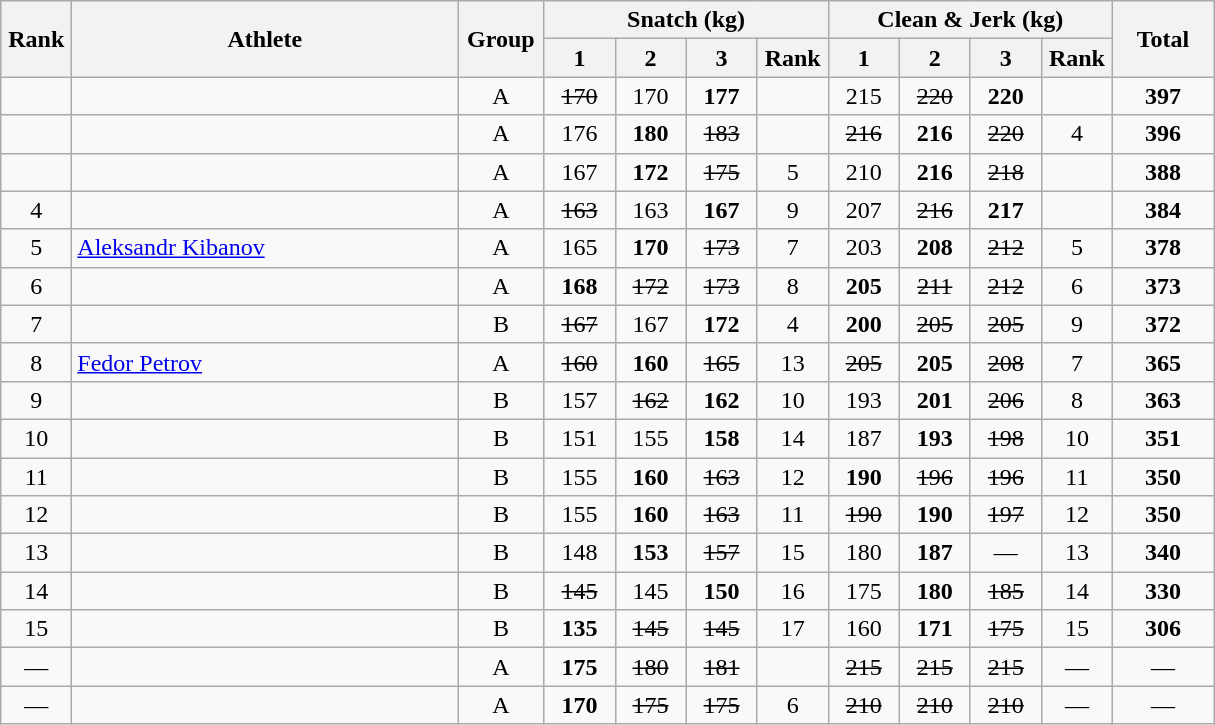<table class = "wikitable" style="text-align:center;">
<tr>
<th rowspan=2 width=40>Rank</th>
<th rowspan=2 width=250>Athlete</th>
<th rowspan=2 width=50>Group</th>
<th colspan=4>Snatch (kg)</th>
<th colspan=4>Clean & Jerk (kg)</th>
<th rowspan=2 width=60>Total</th>
</tr>
<tr>
<th width=40>1</th>
<th width=40>2</th>
<th width=40>3</th>
<th width=40>Rank</th>
<th width=40>1</th>
<th width=40>2</th>
<th width=40>3</th>
<th width=40>Rank</th>
</tr>
<tr>
<td></td>
<td align=left></td>
<td>A</td>
<td><s>170</s></td>
<td>170</td>
<td><strong>177</strong></td>
<td></td>
<td>215</td>
<td><s>220</s></td>
<td><strong>220</strong></td>
<td></td>
<td><strong>397</strong></td>
</tr>
<tr>
<td></td>
<td align=left></td>
<td>A</td>
<td>176</td>
<td><strong>180</strong></td>
<td><s>183</s></td>
<td></td>
<td><s>216</s></td>
<td><strong>216</strong></td>
<td><s>220</s></td>
<td>4</td>
<td><strong>396</strong></td>
</tr>
<tr>
<td></td>
<td align=left></td>
<td>A</td>
<td>167</td>
<td><strong>172</strong></td>
<td><s>175</s></td>
<td>5</td>
<td>210</td>
<td><strong>216</strong></td>
<td><s>218</s></td>
<td></td>
<td><strong>388</strong></td>
</tr>
<tr>
<td>4</td>
<td align=left></td>
<td>A</td>
<td><s>163</s></td>
<td>163</td>
<td><strong>167</strong></td>
<td>9</td>
<td>207</td>
<td><s>216</s></td>
<td><strong>217</strong></td>
<td></td>
<td><strong>384</strong></td>
</tr>
<tr>
<td>5</td>
<td align=left> <a href='#'>Aleksandr Kibanov</a> </td>
<td>A</td>
<td>165</td>
<td><strong>170</strong></td>
<td><s>173</s></td>
<td>7</td>
<td>203</td>
<td><strong>208</strong></td>
<td><s>212</s></td>
<td>5</td>
<td><strong>378</strong></td>
</tr>
<tr>
<td>6</td>
<td align=left></td>
<td>A</td>
<td><strong>168</strong></td>
<td><s>172</s></td>
<td><s>173</s></td>
<td>8</td>
<td><strong>205</strong></td>
<td><s>211</s></td>
<td><s>212</s></td>
<td>6</td>
<td><strong>373</strong></td>
</tr>
<tr>
<td>7</td>
<td align=left></td>
<td>B</td>
<td><s>167</s></td>
<td>167</td>
<td><strong>172</strong></td>
<td>4</td>
<td><strong>200</strong></td>
<td><s>205</s></td>
<td><s>205</s></td>
<td>9</td>
<td><strong>372</strong></td>
</tr>
<tr>
<td>8</td>
<td align=left> <a href='#'>Fedor Petrov</a> </td>
<td>A</td>
<td><s>160</s></td>
<td><strong>160</strong></td>
<td><s>165</s></td>
<td>13</td>
<td><s>205</s></td>
<td><strong>205</strong></td>
<td><s>208</s></td>
<td>7</td>
<td><strong>365</strong></td>
</tr>
<tr>
<td>9</td>
<td align=left></td>
<td>B</td>
<td>157</td>
<td><s>162</s></td>
<td><strong>162</strong></td>
<td>10</td>
<td>193</td>
<td><strong>201</strong></td>
<td><s>206</s></td>
<td>8</td>
<td><strong>363</strong></td>
</tr>
<tr>
<td>10</td>
<td align=left></td>
<td>B</td>
<td>151</td>
<td>155</td>
<td><strong>158</strong></td>
<td>14</td>
<td>187</td>
<td><strong>193</strong></td>
<td><s>198</s></td>
<td>10</td>
<td><strong>351</strong></td>
</tr>
<tr>
<td>11</td>
<td align=left></td>
<td>B</td>
<td>155</td>
<td><strong>160</strong></td>
<td><s>163</s></td>
<td>12</td>
<td><strong>190</strong></td>
<td><s>196</s></td>
<td><s>196</s></td>
<td>11</td>
<td><strong>350</strong></td>
</tr>
<tr>
<td>12</td>
<td align=left></td>
<td>B</td>
<td>155</td>
<td><strong>160</strong></td>
<td><s>163</s></td>
<td>11</td>
<td><s>190</s></td>
<td><strong>190</strong></td>
<td><s>197</s></td>
<td>12</td>
<td><strong>350</strong></td>
</tr>
<tr>
<td>13</td>
<td align=left></td>
<td>B</td>
<td>148</td>
<td><strong>153</strong></td>
<td><s>157</s></td>
<td>15</td>
<td>180</td>
<td><strong>187</strong></td>
<td>—</td>
<td>13</td>
<td><strong>340</strong></td>
</tr>
<tr>
<td>14</td>
<td align=left></td>
<td>B</td>
<td><s>145</s></td>
<td>145</td>
<td><strong>150</strong></td>
<td>16</td>
<td>175</td>
<td><strong>180</strong></td>
<td><s>185</s></td>
<td>14</td>
<td><strong>330</strong></td>
</tr>
<tr>
<td>15</td>
<td align=left></td>
<td>B</td>
<td><strong>135</strong></td>
<td><s>145</s></td>
<td><s>145</s></td>
<td>17</td>
<td>160</td>
<td><strong>171</strong></td>
<td><s>175</s></td>
<td>15</td>
<td><strong>306</strong></td>
</tr>
<tr>
<td>—</td>
<td align=left></td>
<td>A</td>
<td><strong>175</strong></td>
<td><s>180</s></td>
<td><s>181</s></td>
<td></td>
<td><s>215</s></td>
<td><s>215</s></td>
<td><s>215</s></td>
<td>—</td>
<td>—</td>
</tr>
<tr>
<td>—</td>
<td align=left></td>
<td>A</td>
<td><strong>170</strong></td>
<td><s>175</s></td>
<td><s>175</s></td>
<td>6</td>
<td><s>210</s></td>
<td><s>210</s></td>
<td><s>210</s></td>
<td>—</td>
<td>—</td>
</tr>
</table>
